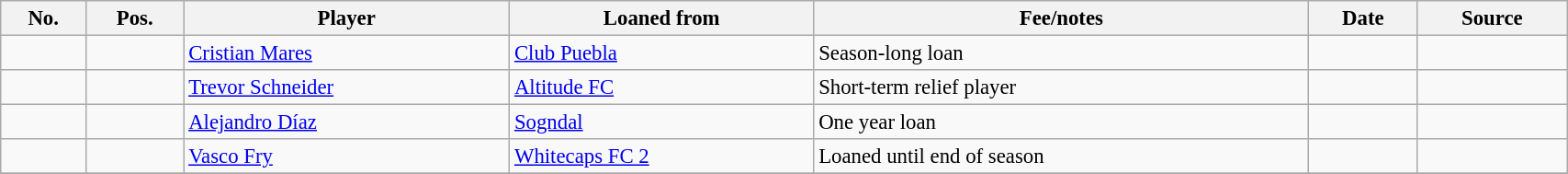<table class="wikitable sortable" style="width:90%; text-align:center; font-size:95%; text-align:left;">
<tr>
<th>No.</th>
<th>Pos.</th>
<th>Player</th>
<th>Loaned from</th>
<th>Fee/notes</th>
<th>Date</th>
<th>Source</th>
</tr>
<tr>
<td align=center></td>
<td align=center></td>
<td align=Mares, Cristian> <a href='#'>Cristian Mares</a></td>
<td> <a href='#'>Club Puebla</a></td>
<td>Season-long loan</td>
<td></td>
<td></td>
</tr>
<tr>
<td align=center></td>
<td align=center></td>
<td align=Schneider, Trevor> <a href='#'>Trevor Schneider</a></td>
<td> <a href='#'>Altitude FC</a></td>
<td>Short-term relief player</td>
<td></td>
<td></td>
</tr>
<tr>
<td align=center></td>
<td align=center></td>
<td align=Díaz, Alejandro> <a href='#'>Alejandro Díaz</a></td>
<td> <a href='#'>Sogndal</a></td>
<td>One year loan</td>
<td></td>
<td></td>
</tr>
<tr>
<td align=center></td>
<td align=center></td>
<td align=Fry, Vasco> <a href='#'>Vasco Fry</a></td>
<td> <a href='#'>Whitecaps FC 2</a></td>
<td>Loaned until end of season</td>
<td></td>
<td></td>
</tr>
<tr>
</tr>
</table>
